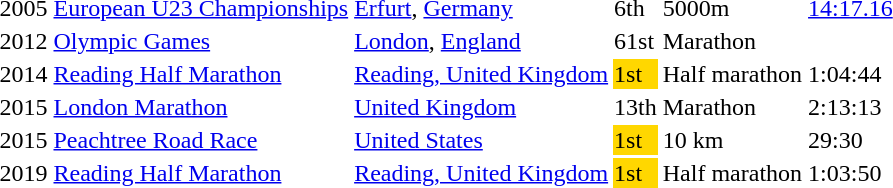<table>
<tr>
<td>2005</td>
<td><a href='#'>European U23 Championships</a></td>
<td><a href='#'>Erfurt</a>, <a href='#'>Germany</a></td>
<td>6th</td>
<td>5000m</td>
<td><a href='#'>14:17.16</a></td>
</tr>
<tr>
<td>2012</td>
<td><a href='#'>Olympic Games</a></td>
<td><a href='#'>London</a>, <a href='#'>England</a></td>
<td>61st</td>
<td>Marathon</td>
</tr>
<tr>
<td>2014</td>
<td><a href='#'>Reading Half Marathon</a></td>
<td><a href='#'>Reading, United Kingdom</a></td>
<td bgcolor="gold">1st</td>
<td>Half marathon</td>
<td>1:04:44</td>
</tr>
<tr>
<td>2015</td>
<td><a href='#'>London Marathon</a></td>
<td><a href='#'>United Kingdom</a></td>
<td>13th</td>
<td>Marathon</td>
<td>2:13:13</td>
</tr>
<tr>
<td>2015</td>
<td><a href='#'>Peachtree Road Race</a></td>
<td><a href='#'>United States</a></td>
<td bgcolor="gold">1st</td>
<td>10 km</td>
<td>29:30</td>
</tr>
<tr>
<td>2019</td>
<td><a href='#'>Reading Half Marathon</a></td>
<td><a href='#'>Reading, United Kingdom</a></td>
<td bgcolor="gold">1st</td>
<td>Half marathon</td>
<td>1:03:50</td>
</tr>
</table>
